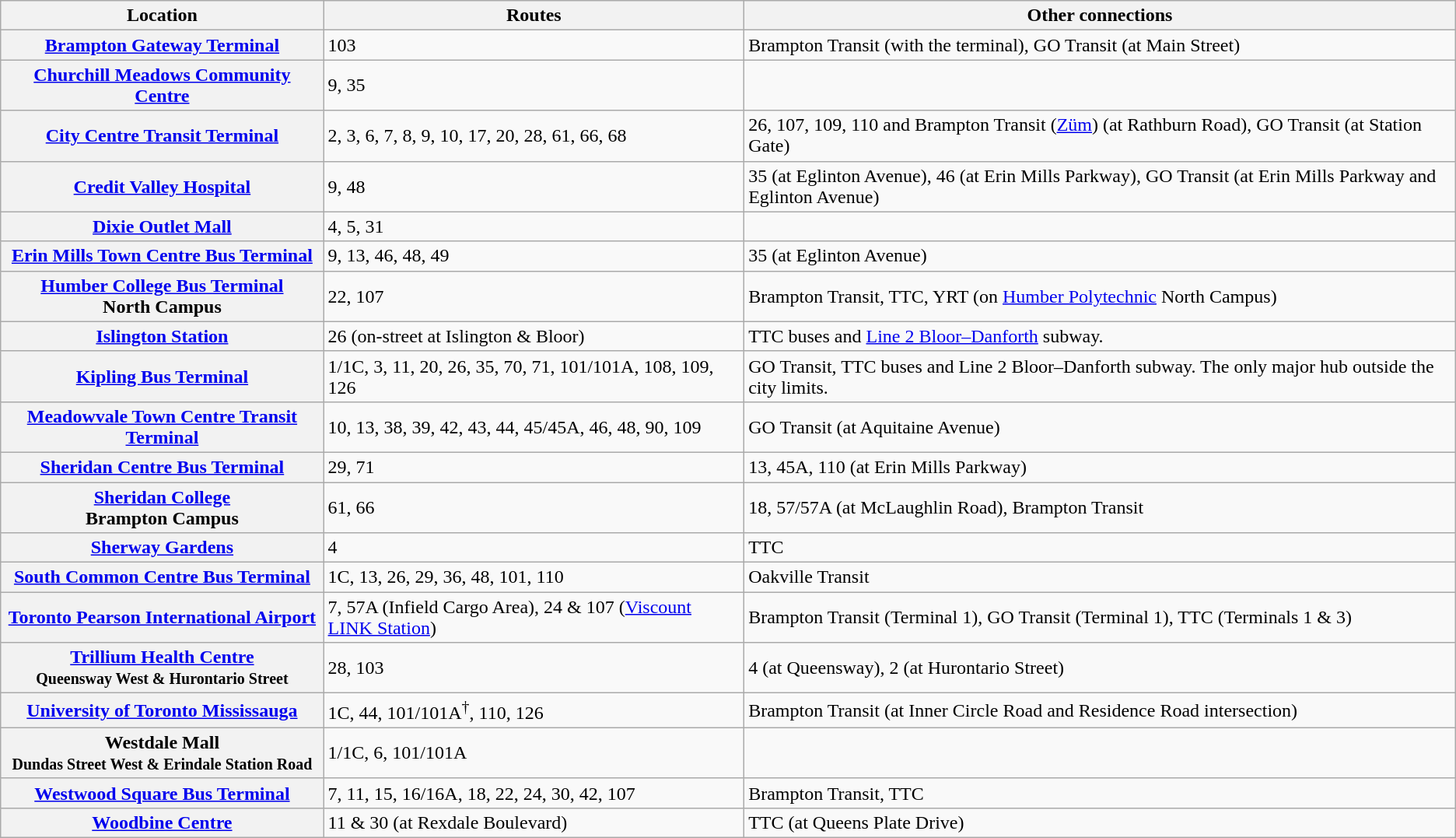<table class="wikitable">
<tr>
<th>Location</th>
<th>Routes</th>
<th>Other connections</th>
</tr>
<tr>
<th><a href='#'>Brampton Gateway Terminal</a></th>
<td>103</td>
<td>Brampton Transit (with the terminal), GO Transit (at Main Street)</td>
</tr>
<tr>
<th><a href='#'>Churchill Meadows Community Centre</a></th>
<td>9, 35</td>
<td></td>
</tr>
<tr>
<th><a href='#'>City Centre Transit Terminal</a></th>
<td>2, 3, 6, 7, 8, 9, 10, 17, 20, 28, 61, 66, 68</td>
<td>26, 107, 109, 110 and Brampton Transit (<a href='#'>Züm</a>) (at Rathburn Road), GO Transit (at Station Gate)</td>
</tr>
<tr>
<th><a href='#'>Credit Valley Hospital</a></th>
<td>9, 48</td>
<td>35 (at Eglinton Avenue), 46 (at Erin Mills Parkway), GO Transit (at Erin Mills Parkway and Eglinton Avenue)</td>
</tr>
<tr>
<th><a href='#'>Dixie Outlet Mall</a></th>
<td>4, 5, 31</td>
<td></td>
</tr>
<tr>
<th><a href='#'>Erin Mills Town Centre Bus Terminal</a></th>
<td>9, 13, 46, 48, 49</td>
<td>35 (at Eglinton Avenue)</td>
</tr>
<tr>
<th><a href='#'>Humber College Bus Terminal</a><br><span>North Campus</span></th>
<td>22, 107</td>
<td>Brampton Transit, TTC, YRT (on <a href='#'>Humber Polytechnic</a> North Campus)</td>
</tr>
<tr>
<th><a href='#'>Islington Station</a></th>
<td>26 (on-street at Islington & Bloor)</td>
<td>TTC buses and <a href='#'>Line 2 Bloor–Danforth</a> subway.</td>
</tr>
<tr>
<th><a href='#'>Kipling Bus Terminal</a></th>
<td>1/1C, 3, 11, 20, 26, 35, 70, 71, 101/101A, 108, 109, 126</td>
<td>GO Transit, TTC buses and Line 2 Bloor–Danforth subway. The only major hub outside the city limits.</td>
</tr>
<tr>
<th><a href='#'>Meadowvale Town Centre Transit Terminal</a></th>
<td>10, 13, 38, 39, 42, 43, 44, 45/45A, 46, 48, 90, 109</td>
<td>GO Transit (at Aquitaine Avenue)</td>
</tr>
<tr>
<th><a href='#'>Sheridan Centre Bus Terminal</a></th>
<td>29, 71</td>
<td>13, 45A, 110 (at Erin Mills Parkway)</td>
</tr>
<tr>
<th><a href='#'>Sheridan College</a><br><span>Brampton Campus</span></th>
<td>61, 66</td>
<td>18, 57/57A (at McLaughlin Road), Brampton Transit</td>
</tr>
<tr>
<th><a href='#'>Sherway Gardens</a></th>
<td>4</td>
<td>TTC</td>
</tr>
<tr>
<th><a href='#'>South Common Centre Bus Terminal</a></th>
<td>1C, 13, 26, 29, 36, 48, 101, 110</td>
<td>Oakville Transit</td>
</tr>
<tr>
<th><a href='#'>Toronto Pearson International Airport</a></th>
<td>7, 57A (Infield Cargo Area), 24 & 107 (<a href='#'>Viscount LINK Station</a>)</td>
<td>Brampton Transit (Terminal 1), GO Transit (Terminal 1), TTC (Terminals 1 & 3)</td>
</tr>
<tr>
<th><a href='#'>Trillium Health Centre</a><br><span><small>Queensway West & Hurontario Street</small></span></th>
<td>28, 103</td>
<td>4 (at Queensway), 2 (at Hurontario Street)</td>
</tr>
<tr>
<th><a href='#'>University of Toronto Mississauga</a></th>
<td>1C, 44, 101/101A<sup>†</sup>, 110, 126</td>
<td>Brampton Transit (at Inner Circle Road and Residence Road intersection)</td>
</tr>
<tr>
<th>Westdale Mall<br><span><small>Dundas Street West & Erindale Station Road</small></span></th>
<td>1/1C, 6, 101/101A</td>
<td></td>
</tr>
<tr>
<th><a href='#'>Westwood Square Bus Terminal</a></th>
<td>7, 11, 15, 16/16A, 18, 22, 24, 30, 42, 107</td>
<td>Brampton Transit, TTC</td>
</tr>
<tr>
<th><a href='#'>Woodbine Centre</a></th>
<td>11 & 30 (at Rexdale Boulevard)</td>
<td>TTC (at Queens Plate Drive)</td>
</tr>
</table>
